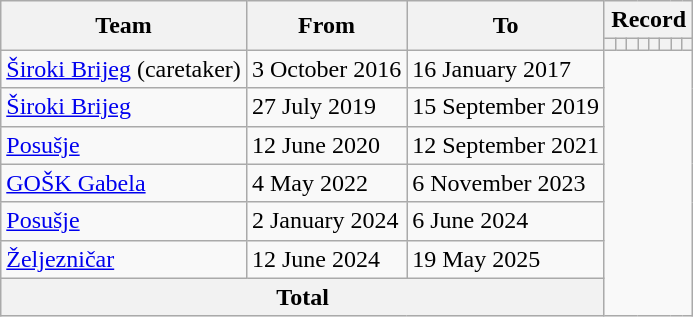<table class="wikitable" tyle="text-align: center">
<tr>
<th rowspan="2">Team</th>
<th rowspan="2">From</th>
<th rowspan="2">To</th>
<th colspan="8">Record</th>
</tr>
<tr>
<th></th>
<th></th>
<th></th>
<th></th>
<th></th>
<th></th>
<th></th>
<th></th>
</tr>
<tr>
<td align="left"><a href='#'>Široki Brijeg</a> (caretaker)</td>
<td align="left">3 October 2016</td>
<td align="left">16 January 2017<br></td>
</tr>
<tr>
<td align="left"><a href='#'>Široki Brijeg</a></td>
<td align="left">27 July 2019</td>
<td align="left">15 September 2019<br></td>
</tr>
<tr>
<td align="left"><a href='#'>Posušje</a></td>
<td align="left">12 June 2020</td>
<td align="left">12 September 2021<br></td>
</tr>
<tr>
<td align="left"><a href='#'>GOŠK Gabela</a></td>
<td align="left">4 May 2022</td>
<td align="left">6 November 2023<br></td>
</tr>
<tr>
<td align="left"><a href='#'>Posušje</a></td>
<td align="left">2 January 2024</td>
<td align="left">6 June 2024<br></td>
</tr>
<tr>
<td align="left"><a href='#'>Željezničar</a></td>
<td align="left">12 June 2024</td>
<td align="left">19 May 2025<br></td>
</tr>
<tr>
<th colspan="3">Total<br></th>
</tr>
</table>
